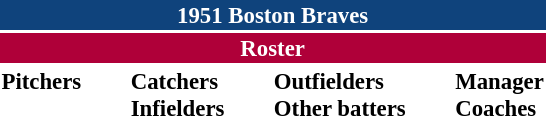<table class="toccolours" style="font-size: 95%;">
<tr>
<th colspan="10" style="background-color: #0f437c; color: white; text-align: center;">1951 Boston Braves</th>
</tr>
<tr>
<td colspan="10" style="background-color: #af0039; color: white; text-align: center;"><strong>Roster</strong></td>
</tr>
<tr>
<td valign="top"><strong>Pitchers</strong><br>













</td>
<td width="25px"></td>
<td valign="top"><strong>Catchers</strong><br>


<strong>Infielders</strong>






</td>
<td width="25px"></td>
<td valign="top"><strong>Outfielders</strong><br>






<strong>Other batters</strong>
</td>
<td width="25px"></td>
<td valign="top"><strong>Manager</strong><br>

<strong>Coaches</strong>



</td>
</tr>
</table>
